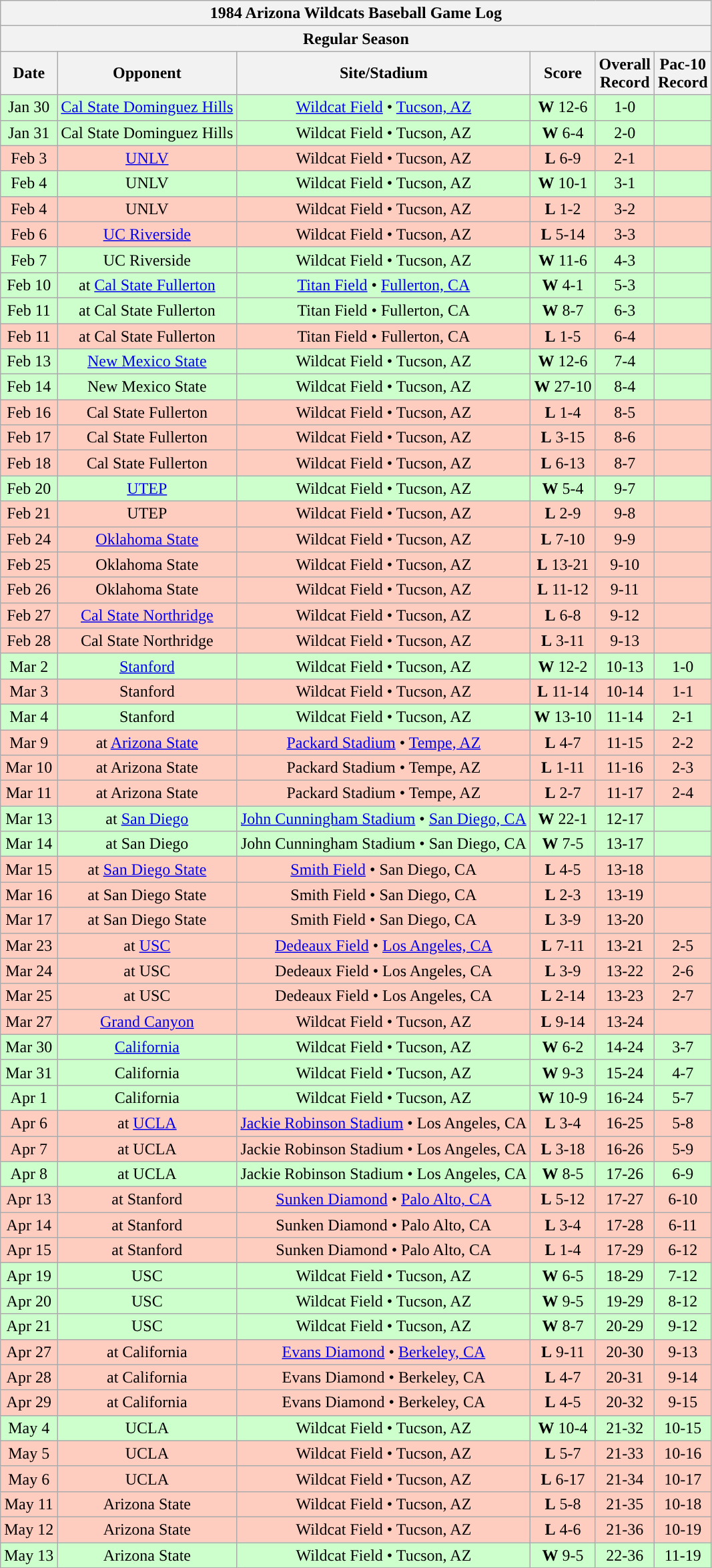<table class="wikitable">
<tr>
<th colspan="6">1984 Arizona Wildcats Baseball Game Log</th>
</tr>
<tr>
<th colspan="6">Regular Season</th>
</tr>
<tr>
<th>Date</th>
<th>Opponent</th>
<th>Site/Stadium</th>
<th>Score</th>
<th>Overall<br>Record</th>
<th>Pac-10<br>Record</th>
</tr>
<tr bgcolor="ccffcc" align="center">
<td>Jan 30</td>
<td><a href='#'>Cal State Dominguez Hills</a></td>
<td><a href='#'>Wildcat Field</a> • <a href='#'>Tucson, AZ</a></td>
<td><strong>W</strong> 12-6</td>
<td>1-0</td>
<td></td>
</tr>
<tr bgcolor="ccffcc" align="center">
<td>Jan 31</td>
<td>Cal State Dominguez Hills</td>
<td>Wildcat Field • Tucson, AZ</td>
<td><strong>W</strong> 6-4</td>
<td>2-0</td>
<td></td>
</tr>
<tr bgcolor="ffccc" align="center">
<td>Feb 3</td>
<td><a href='#'>UNLV</a></td>
<td>Wildcat Field • Tucson, AZ</td>
<td><strong>L</strong> 6-9</td>
<td>2-1</td>
<td></td>
</tr>
<tr bgcolor="ccffcc" align="center">
<td>Feb 4</td>
<td>UNLV</td>
<td>Wildcat Field • Tucson, AZ</td>
<td><strong>W</strong> 10-1</td>
<td>3-1</td>
<td></td>
</tr>
<tr bgcolor="ffccc" align="center">
<td>Feb 4</td>
<td>UNLV</td>
<td>Wildcat Field • Tucson, AZ</td>
<td><strong>L</strong> 1-2</td>
<td>3-2</td>
<td></td>
</tr>
<tr bgcolor="ffccc" align="center">
<td>Feb 6</td>
<td><a href='#'>UC Riverside</a></td>
<td>Wildcat Field • Tucson, AZ</td>
<td><strong>L</strong> 5-14</td>
<td>3-3</td>
<td></td>
</tr>
<tr bgcolor="ccffcc" align="center">
<td>Feb 7</td>
<td>UC Riverside</td>
<td>Wildcat Field • Tucson, AZ</td>
<td><strong>W</strong> 11-6</td>
<td>4-3</td>
<td></td>
</tr>
<tr bgcolor="ccffcc" align="center">
<td>Feb 10</td>
<td>at <a href='#'>Cal State Fullerton</a></td>
<td><a href='#'>Titan Field</a> • <a href='#'>Fullerton, CA</a></td>
<td><strong>W</strong> 4-1</td>
<td>5-3</td>
<td></td>
</tr>
<tr bgcolor="ccffcc" align="center">
<td>Feb 11</td>
<td>at Cal State Fullerton</td>
<td>Titan Field • Fullerton, CA</td>
<td><strong>W</strong> 8-7</td>
<td>6-3</td>
<td></td>
</tr>
<tr bgcolor="ffccc" align="center">
<td>Feb 11</td>
<td>at Cal State Fullerton</td>
<td>Titan Field • Fullerton, CA</td>
<td><strong>L</strong> 1-5</td>
<td>6-4</td>
<td></td>
</tr>
<tr bgcolor="ccffcc" align="center">
<td>Feb 13</td>
<td><a href='#'>New Mexico State</a></td>
<td>Wildcat Field • Tucson, AZ</td>
<td><strong>W</strong> 12-6</td>
<td>7-4</td>
<td></td>
</tr>
<tr bgcolor="ccffcc" align="center">
<td>Feb 14</td>
<td>New Mexico State</td>
<td>Wildcat Field • Tucson, AZ</td>
<td><strong>W</strong> 27-10</td>
<td>8-4</td>
<td></td>
</tr>
<tr bgcolor="ffccc" align="center">
<td>Feb 16</td>
<td>Cal State Fullerton</td>
<td>Wildcat Field • Tucson, AZ</td>
<td><strong>L</strong> 1-4</td>
<td>8-5</td>
<td></td>
</tr>
<tr bgcolor="ffccc" align="center">
<td>Feb 17</td>
<td>Cal State Fullerton</td>
<td>Wildcat Field • Tucson, AZ</td>
<td><strong>L</strong> 3-15</td>
<td>8-6</td>
<td></td>
</tr>
<tr bgcolor="ffccc" align="center">
<td>Feb 18</td>
<td>Cal State Fullerton</td>
<td>Wildcat Field • Tucson, AZ</td>
<td><strong>L</strong> 6-13</td>
<td>8-7</td>
<td></td>
</tr>
<tr bgcolor="ccffcc" align="center">
<td>Feb 20</td>
<td><a href='#'>UTEP</a></td>
<td>Wildcat Field • Tucson, AZ</td>
<td><strong>W</strong> 5-4</td>
<td>9-7</td>
<td></td>
</tr>
<tr bgcolor="ffccc" align="center">
<td>Feb 21</td>
<td>UTEP</td>
<td>Wildcat Field • Tucson, AZ</td>
<td><strong>L</strong> 2-9</td>
<td>9-8</td>
<td></td>
</tr>
<tr bgcolor="ffccc" align="center">
<td>Feb 24</td>
<td><a href='#'>Oklahoma State</a></td>
<td>Wildcat Field • Tucson, AZ</td>
<td><strong>L</strong> 7-10</td>
<td>9-9</td>
<td></td>
</tr>
<tr bgcolor="ffccc" align="center">
<td>Feb 25</td>
<td>Oklahoma State</td>
<td>Wildcat Field • Tucson, AZ</td>
<td><strong>L</strong> 13-21</td>
<td>9-10</td>
<td></td>
</tr>
<tr bgcolor="ffccc" align="center">
<td>Feb 26</td>
<td>Oklahoma State</td>
<td>Wildcat Field • Tucson, AZ</td>
<td><strong>L</strong> 11-12</td>
<td>9-11</td>
<td></td>
</tr>
<tr bgcolor="ffccc" align="center">
<td>Feb 27</td>
<td><a href='#'>Cal State Northridge</a></td>
<td>Wildcat Field • Tucson, AZ</td>
<td><strong>L</strong> 6-8</td>
<td>9-12</td>
<td></td>
</tr>
<tr bgcolor="ffccc" align="center">
<td>Feb 28</td>
<td>Cal State Northridge</td>
<td>Wildcat Field • Tucson, AZ</td>
<td><strong>L</strong> 3-11</td>
<td>9-13</td>
<td></td>
</tr>
<tr bgcolor="ccffcc" align="center">
<td>Mar 2</td>
<td><a href='#'>Stanford</a></td>
<td>Wildcat Field • Tucson, AZ</td>
<td><strong>W</strong> 12-2</td>
<td>10-13</td>
<td>1-0</td>
</tr>
<tr bgcolor="ffccc" align="center">
<td>Mar 3</td>
<td>Stanford</td>
<td>Wildcat Field • Tucson, AZ</td>
<td><strong>L</strong> 11-14</td>
<td>10-14</td>
<td>1-1</td>
</tr>
<tr bgcolor="ccffcc" align="center">
<td>Mar 4</td>
<td>Stanford</td>
<td>Wildcat Field • Tucson, AZ</td>
<td><strong>W</strong> 13-10</td>
<td>11-14</td>
<td>2-1</td>
</tr>
<tr bgcolor="ffccc" align="center">
<td>Mar 9</td>
<td>at <a href='#'>Arizona State</a></td>
<td><a href='#'>Packard Stadium</a> • <a href='#'>Tempe, AZ</a></td>
<td><strong>L</strong> 4-7</td>
<td>11-15</td>
<td>2-2</td>
</tr>
<tr bgcolor="ffccc" align="center">
<td>Mar 10</td>
<td>at Arizona State</td>
<td>Packard Stadium • Tempe, AZ</td>
<td><strong>L</strong> 1-11</td>
<td>11-16</td>
<td>2-3</td>
</tr>
<tr bgcolor="ffccc" align="center">
<td>Mar 11</td>
<td>at Arizona State</td>
<td>Packard Stadium • Tempe, AZ</td>
<td><strong>L</strong> 2-7</td>
<td>11-17</td>
<td>2-4</td>
</tr>
<tr bgcolor="ccffcc" align="center">
<td>Mar 13</td>
<td>at <a href='#'>San Diego</a></td>
<td><a href='#'>John Cunningham Stadium</a> • <a href='#'>San Diego, CA</a></td>
<td><strong>W</strong> 22-1</td>
<td>12-17</td>
<td></td>
</tr>
<tr bgcolor="ccffcc" align="center">
<td>Mar 14</td>
<td>at San Diego</td>
<td>John Cunningham Stadium • San Diego, CA</td>
<td><strong>W</strong> 7-5</td>
<td>13-17</td>
<td></td>
</tr>
<tr bgcolor="ffccc" align="center">
<td>Mar 15</td>
<td>at <a href='#'>San Diego State</a></td>
<td><a href='#'>Smith Field</a> • San Diego, CA</td>
<td><strong>L</strong> 4-5</td>
<td>13-18</td>
<td></td>
</tr>
<tr bgcolor="ffccc" align="center">
<td>Mar 16</td>
<td>at San Diego State</td>
<td>Smith Field • San Diego, CA</td>
<td><strong>L</strong> 2-3</td>
<td>13-19</td>
<td></td>
</tr>
<tr bgcolor="ffccc" align="center">
<td>Mar 17</td>
<td>at San Diego State</td>
<td>Smith Field • San Diego, CA</td>
<td><strong>L</strong> 3-9</td>
<td>13-20</td>
<td></td>
</tr>
<tr bgcolor="ffccc" align="center">
<td>Mar 23</td>
<td>at <a href='#'>USC</a></td>
<td><a href='#'>Dedeaux Field</a> • <a href='#'>Los Angeles, CA</a></td>
<td><strong>L</strong> 7-11</td>
<td>13-21</td>
<td>2-5</td>
</tr>
<tr bgcolor="ffccc" align="center">
<td>Mar 24</td>
<td>at USC</td>
<td>Dedeaux Field • Los Angeles, CA</td>
<td><strong>L</strong> 3-9</td>
<td>13-22</td>
<td>2-6</td>
</tr>
<tr bgcolor="ffccc" align="center">
<td>Mar 25</td>
<td>at USC</td>
<td>Dedeaux Field • Los Angeles, CA</td>
<td><strong>L</strong> 2-14</td>
<td>13-23</td>
<td>2-7</td>
</tr>
<tr bgcolor="ffccc" align="center">
<td>Mar 27</td>
<td><a href='#'>Grand Canyon</a></td>
<td>Wildcat Field • Tucson, AZ</td>
<td><strong>L</strong> 9-14</td>
<td>13-24</td>
<td></td>
</tr>
<tr bgcolor="ccffcc" align="center">
<td>Mar 30</td>
<td><a href='#'>California</a></td>
<td>Wildcat Field • Tucson, AZ</td>
<td><strong>W</strong> 6-2</td>
<td>14-24</td>
<td>3-7</td>
</tr>
<tr bgcolor="ccffcc" align="center">
<td>Mar 31</td>
<td>California</td>
<td>Wildcat Field • Tucson, AZ</td>
<td><strong>W</strong> 9-3</td>
<td>15-24</td>
<td>4-7</td>
</tr>
<tr bgcolor="ccffcc" align="center">
<td>Apr 1</td>
<td>California</td>
<td>Wildcat Field • Tucson, AZ</td>
<td><strong>W</strong> 10-9</td>
<td>16-24</td>
<td>5-7</td>
</tr>
<tr bgcolor="ffccc" align="center">
<td>Apr 6</td>
<td>at <a href='#'>UCLA</a></td>
<td><a href='#'>Jackie Robinson Stadium</a> • Los Angeles, CA</td>
<td><strong>L</strong> 3-4</td>
<td>16-25</td>
<td>5-8</td>
</tr>
<tr bgcolor="ffccc" align="center">
<td>Apr 7</td>
<td>at UCLA</td>
<td>Jackie Robinson Stadium • Los Angeles, CA</td>
<td><strong>L</strong> 3-18</td>
<td>16-26</td>
<td>5-9</td>
</tr>
<tr bgcolor="ccffcc" align="center">
<td>Apr 8</td>
<td>at UCLA</td>
<td>Jackie Robinson Stadium • Los Angeles, CA</td>
<td><strong>W</strong> 8-5</td>
<td>17-26</td>
<td>6-9</td>
</tr>
<tr bgcolor="ffccc" align="center">
<td>Apr 13</td>
<td>at Stanford</td>
<td><a href='#'>Sunken Diamond</a> • <a href='#'>Palo Alto, CA</a></td>
<td><strong>L</strong> 5-12</td>
<td>17-27</td>
<td>6-10</td>
</tr>
<tr bgcolor="ffccc" align="center">
<td>Apr 14</td>
<td>at Stanford</td>
<td>Sunken Diamond • Palo Alto, CA</td>
<td><strong>L</strong> 3-4</td>
<td>17-28</td>
<td>6-11</td>
</tr>
<tr bgcolor="ffccc" align="center">
<td>Apr 15</td>
<td>at Stanford</td>
<td>Sunken Diamond • Palo Alto, CA</td>
<td><strong>L</strong> 1-4</td>
<td>17-29</td>
<td>6-12</td>
</tr>
<tr bgcolor="ccffcc" align="center">
<td>Apr 19</td>
<td>USC</td>
<td>Wildcat Field • Tucson, AZ</td>
<td><strong>W</strong> 6-5</td>
<td>18-29</td>
<td>7-12</td>
</tr>
<tr bgcolor="ccffcc" align="center">
<td>Apr 20</td>
<td>USC</td>
<td>Wildcat Field • Tucson, AZ</td>
<td><strong>W</strong> 9-5</td>
<td>19-29</td>
<td>8-12</td>
</tr>
<tr bgcolor="ccffcc" align="center">
<td>Apr 21</td>
<td>USC</td>
<td>Wildcat Field • Tucson, AZ</td>
<td><strong>W</strong> 8-7</td>
<td>20-29</td>
<td>9-12</td>
</tr>
<tr bgcolor="ffccc" align="center">
<td>Apr 27</td>
<td>at California</td>
<td><a href='#'>Evans Diamond</a> • <a href='#'>Berkeley, CA</a></td>
<td><strong>L</strong> 9-11</td>
<td>20-30</td>
<td>9-13</td>
</tr>
<tr bgcolor="ffccc" align="center">
<td>Apr 28</td>
<td>at California</td>
<td>Evans Diamond • Berkeley, CA</td>
<td><strong>L</strong> 4-7</td>
<td>20-31</td>
<td>9-14</td>
</tr>
<tr bgcolor="ffccc" align="center">
<td>Apr 29</td>
<td>at California</td>
<td>Evans Diamond • Berkeley, CA</td>
<td><strong>L</strong> 4-5</td>
<td>20-32</td>
<td>9-15</td>
</tr>
<tr bgcolor="ccffcc" align="center">
<td>May 4</td>
<td>UCLA</td>
<td>Wildcat Field • Tucson, AZ</td>
<td><strong>W</strong> 10-4</td>
<td>21-32</td>
<td>10-15</td>
</tr>
<tr bgcolor="ffccc" align="center">
<td>May 5</td>
<td>UCLA</td>
<td>Wildcat Field • Tucson, AZ</td>
<td><strong>L</strong> 5-7</td>
<td>21-33</td>
<td>10-16</td>
</tr>
<tr bgcolor="ffccc" align="center">
<td>May 6</td>
<td>UCLA</td>
<td>Wildcat Field • Tucson, AZ</td>
<td><strong>L</strong> 6-17</td>
<td>21-34</td>
<td>10-17</td>
</tr>
<tr bgcolor="ffccc" align="center">
<td>May 11</td>
<td>Arizona State</td>
<td>Wildcat Field • Tucson, AZ</td>
<td><strong>L</strong> 5-8</td>
<td>21-35</td>
<td>10-18</td>
</tr>
<tr bgcolor="ffccc" align="center">
<td>May 12</td>
<td>Arizona State</td>
<td>Wildcat Field • Tucson, AZ</td>
<td><strong>L</strong> 4-6</td>
<td>21-36</td>
<td>10-19</td>
</tr>
<tr bgcolor="ccffcc" align="center">
<td>May 13</td>
<td>Arizona State</td>
<td>Wildcat Field • Tucson, AZ</td>
<td><strong>W</strong> 9-5</td>
<td>22-36</td>
<td>11-19</td>
</tr>
</table>
